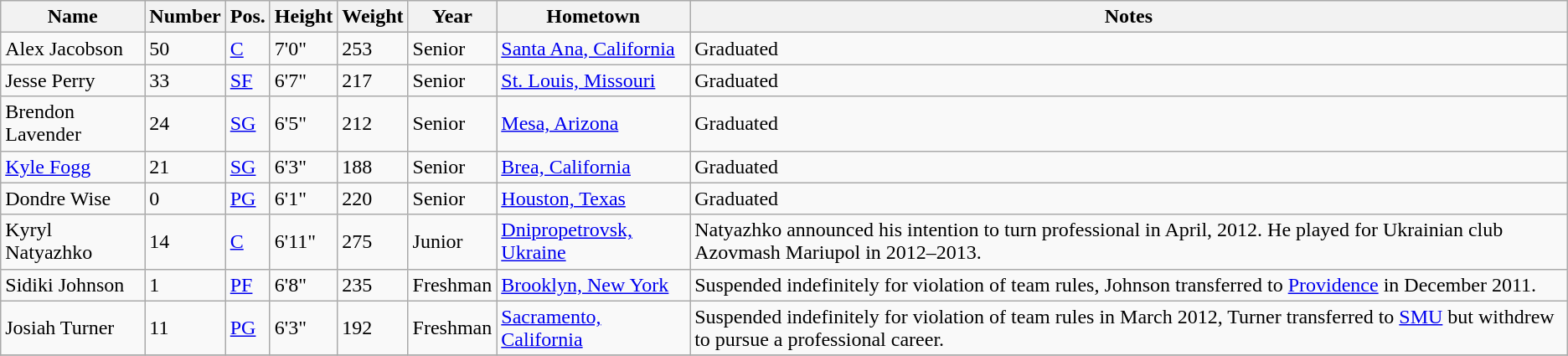<table class="wikitable sortable" border="1">
<tr>
<th>Name</th>
<th>Number</th>
<th>Pos.</th>
<th>Height</th>
<th>Weight</th>
<th>Year</th>
<th>Hometown</th>
<th class="unsortable">Notes</th>
</tr>
<tr>
<td sortname>Alex Jacobson</td>
<td>50</td>
<td><a href='#'>C</a></td>
<td>7'0"</td>
<td>253</td>
<td>Senior</td>
<td><a href='#'>Santa Ana, California</a></td>
<td>Graduated</td>
</tr>
<tr>
<td sortname>Jesse Perry</td>
<td>33</td>
<td><a href='#'>SF</a></td>
<td>6'7"</td>
<td>217</td>
<td>Senior</td>
<td><a href='#'>St. Louis, Missouri</a></td>
<td>Graduated</td>
</tr>
<tr>
<td sortname>Brendon Lavender</td>
<td>24</td>
<td><a href='#'>SG</a></td>
<td>6'5"</td>
<td>212</td>
<td>Senior</td>
<td><a href='#'>Mesa, Arizona</a></td>
<td>Graduated</td>
</tr>
<tr>
<td sortname><a href='#'>Kyle Fogg</a></td>
<td>21</td>
<td><a href='#'>SG</a></td>
<td>6'3"</td>
<td>188</td>
<td>Senior</td>
<td><a href='#'>Brea, California</a></td>
<td>Graduated</td>
</tr>
<tr>
<td sortname>Dondre Wise</td>
<td>0</td>
<td><a href='#'>PG</a></td>
<td>6'1"</td>
<td>220</td>
<td>Senior</td>
<td><a href='#'>Houston, Texas</a></td>
<td>Graduated</td>
</tr>
<tr>
<td sortname>Kyryl Natyazhko</td>
<td>14</td>
<td><a href='#'>C</a></td>
<td>6'11"</td>
<td>275</td>
<td>Junior</td>
<td><a href='#'>Dnipropetrovsk, Ukraine</a></td>
<td>Natyazhko announced his intention to turn professional in April, 2012. He played for Ukrainian club Azovmash Mariupol in 2012–2013.</td>
</tr>
<tr>
<td sortname>Sidiki Johnson</td>
<td>1</td>
<td><a href='#'>PF</a></td>
<td>6'8"</td>
<td>235</td>
<td>Freshman</td>
<td><a href='#'>Brooklyn, New York</a></td>
<td>Suspended indefinitely for violation of team rules, Johnson transferred to <a href='#'>Providence</a> in December 2011.</td>
</tr>
<tr>
<td sortname>Josiah Turner</td>
<td>11</td>
<td><a href='#'>PG</a></td>
<td>6'3"</td>
<td>192</td>
<td>Freshman</td>
<td><a href='#'>Sacramento, California</a></td>
<td>Suspended indefinitely for violation of team rules in March 2012, Turner transferred to <a href='#'>SMU</a> but withdrew to pursue a professional career.</td>
</tr>
<tr>
</tr>
</table>
